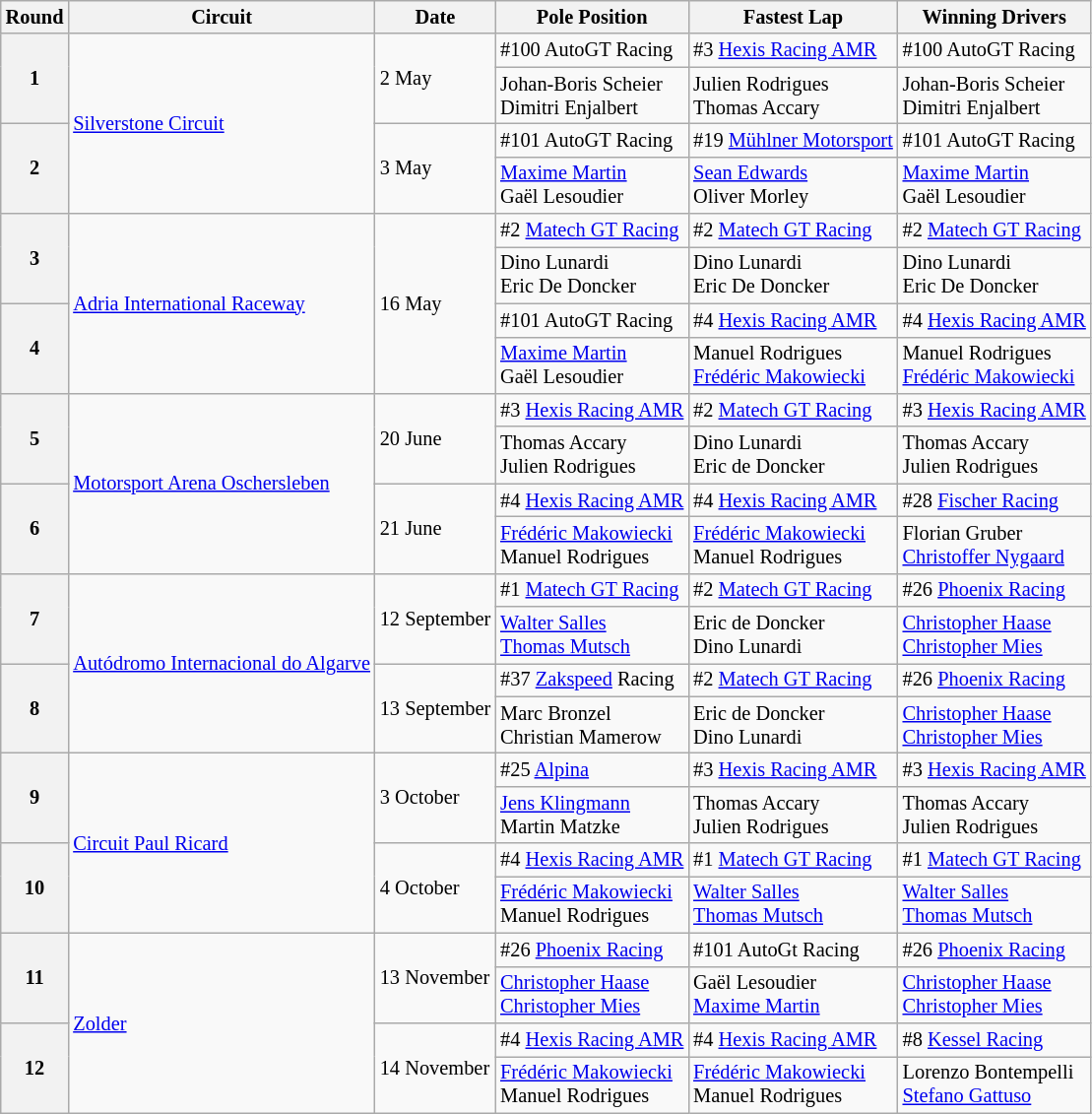<table class="wikitable" style="font-size: 85%;">
<tr>
<th>Round</th>
<th>Circuit</th>
<th>Date</th>
<th>Pole Position</th>
<th>Fastest Lap</th>
<th>Winning Drivers</th>
</tr>
<tr>
<th rowspan=2>1</th>
<td rowspan=4> <a href='#'>Silverstone Circuit</a></td>
<td rowspan=2>2 May</td>
<td> #100 AutoGT Racing</td>
<td> #3 <a href='#'>Hexis Racing AMR</a></td>
<td> #100 AutoGT Racing</td>
</tr>
<tr>
<td> Johan-Boris Scheier<br> Dimitri Enjalbert</td>
<td> Julien Rodrigues<br> Thomas Accary</td>
<td> Johan-Boris Scheier<br> Dimitri Enjalbert</td>
</tr>
<tr>
<th rowspan=2>2</th>
<td rowspan=2>3 May</td>
<td> #101 AutoGT Racing</td>
<td> #19 <a href='#'>Mühlner Motorsport</a></td>
<td> #101 AutoGT Racing</td>
</tr>
<tr>
<td> <a href='#'>Maxime Martin</a><br> Gaël Lesoudier</td>
<td> <a href='#'>Sean Edwards</a><br> Oliver Morley</td>
<td> <a href='#'>Maxime Martin</a><br> Gaël Lesoudier</td>
</tr>
<tr>
<th rowspan=2>3</th>
<td rowspan=4> <a href='#'>Adria International Raceway</a></td>
<td rowspan=4>16 May</td>
<td> #2 <a href='#'>Matech GT Racing</a></td>
<td> #2 <a href='#'>Matech GT Racing</a></td>
<td> #2 <a href='#'>Matech GT Racing</a></td>
</tr>
<tr>
<td> Dino Lunardi<br> Eric De Doncker</td>
<td> Dino Lunardi<br> Eric De Doncker</td>
<td> Dino Lunardi<br> Eric De Doncker</td>
</tr>
<tr>
<th rowspan=2>4</th>
<td> #101 AutoGT Racing</td>
<td> #4 <a href='#'>Hexis Racing AMR</a></td>
<td> #4 <a href='#'>Hexis Racing AMR</a></td>
</tr>
<tr>
<td> <a href='#'>Maxime Martin</a><br> Gaël Lesoudier</td>
<td> Manuel Rodrigues<br> <a href='#'>Frédéric Makowiecki</a></td>
<td> Manuel Rodrigues<br> <a href='#'>Frédéric Makowiecki</a></td>
</tr>
<tr>
<th rowspan=2>5</th>
<td rowspan=4> <a href='#'>Motorsport Arena Oschersleben</a></td>
<td rowspan=2>20 June</td>
<td> #3 <a href='#'>Hexis Racing AMR</a></td>
<td> #2 <a href='#'>Matech GT Racing</a></td>
<td> #3 <a href='#'>Hexis Racing AMR</a></td>
</tr>
<tr>
<td> Thomas Accary<br> Julien Rodrigues</td>
<td> Dino Lunardi<br> Eric de Doncker</td>
<td> Thomas Accary<br> Julien Rodrigues</td>
</tr>
<tr>
<th rowspan=2>6</th>
<td rowspan=2>21 June</td>
<td> #4 <a href='#'>Hexis Racing AMR</a></td>
<td> #4 <a href='#'>Hexis Racing AMR</a></td>
<td> #28 <a href='#'>Fischer Racing</a></td>
</tr>
<tr>
<td> <a href='#'>Frédéric Makowiecki</a><br> Manuel Rodrigues</td>
<td> <a href='#'>Frédéric Makowiecki</a><br> Manuel Rodrigues</td>
<td> Florian Gruber<br> <a href='#'>Christoffer Nygaard</a></td>
</tr>
<tr>
<th rowspan=2>7</th>
<td rowspan=4> <a href='#'>Autódromo Internacional do Algarve</a></td>
<td rowspan=2>12 September</td>
<td> #1 <a href='#'>Matech GT Racing</a></td>
<td> #2 <a href='#'>Matech GT Racing</a></td>
<td> #26 <a href='#'>Phoenix Racing</a></td>
</tr>
<tr>
<td> <a href='#'>Walter Salles</a><br> <a href='#'>Thomas Mutsch</a></td>
<td> Eric de Doncker<br> Dino Lunardi</td>
<td> <a href='#'>Christopher Haase</a><br> <a href='#'>Christopher Mies</a></td>
</tr>
<tr>
<th rowspan=2>8</th>
<td rowspan=2>13 September</td>
<td> #37 <a href='#'>Zakspeed</a> Racing</td>
<td> #2 <a href='#'>Matech GT Racing</a></td>
<td> #26 <a href='#'>Phoenix Racing</a></td>
</tr>
<tr>
<td> Marc Bronzel<br> Christian Mamerow</td>
<td> Eric de Doncker<br> Dino Lunardi</td>
<td> <a href='#'>Christopher Haase</a><br> <a href='#'>Christopher Mies</a></td>
</tr>
<tr>
<th rowspan=2>9</th>
<td rowspan=4> <a href='#'>Circuit Paul Ricard</a></td>
<td rowspan=2>3 October</td>
<td> #25 <a href='#'>Alpina</a></td>
<td> #3 <a href='#'>Hexis Racing AMR</a></td>
<td> #3 <a href='#'>Hexis Racing AMR</a></td>
</tr>
<tr>
<td> <a href='#'>Jens Klingmann</a><br> Martin Matzke</td>
<td> Thomas Accary<br> Julien Rodrigues</td>
<td> Thomas Accary<br> Julien Rodrigues</td>
</tr>
<tr>
<th rowspan=2>10</th>
<td rowspan=2>4 October</td>
<td> #4 <a href='#'>Hexis Racing AMR</a></td>
<td> #1 <a href='#'>Matech GT Racing</a></td>
<td> #1 <a href='#'>Matech GT Racing</a></td>
</tr>
<tr>
<td> <a href='#'>Frédéric Makowiecki</a><br> Manuel Rodrigues</td>
<td> <a href='#'>Walter Salles</a><br> <a href='#'>Thomas Mutsch</a></td>
<td> <a href='#'>Walter Salles</a><br> <a href='#'>Thomas Mutsch</a></td>
</tr>
<tr>
<th rowspan=2>11</th>
<td rowspan=4> <a href='#'>Zolder</a></td>
<td rowspan=2>13 November</td>
<td> #26 <a href='#'>Phoenix Racing</a></td>
<td> #101 AutoGt Racing</td>
<td> #26 <a href='#'>Phoenix Racing</a></td>
</tr>
<tr>
<td> <a href='#'>Christopher Haase</a><br> <a href='#'>Christopher Mies</a></td>
<td> Gaël Lesoudier<br> <a href='#'>Maxime Martin</a></td>
<td> <a href='#'>Christopher Haase</a><br> <a href='#'>Christopher Mies</a></td>
</tr>
<tr>
<th rowspan=2>12</th>
<td rowspan=2>14 November</td>
<td> #4 <a href='#'>Hexis Racing AMR</a></td>
<td> #4 <a href='#'>Hexis Racing AMR</a></td>
<td> #8 <a href='#'>Kessel Racing</a></td>
</tr>
<tr>
<td> <a href='#'>Frédéric Makowiecki</a><br> Manuel Rodrigues</td>
<td> <a href='#'>Frédéric Makowiecki</a><br> Manuel Rodrigues</td>
<td> Lorenzo Bontempelli<br> <a href='#'>Stefano Gattuso</a></td>
</tr>
</table>
